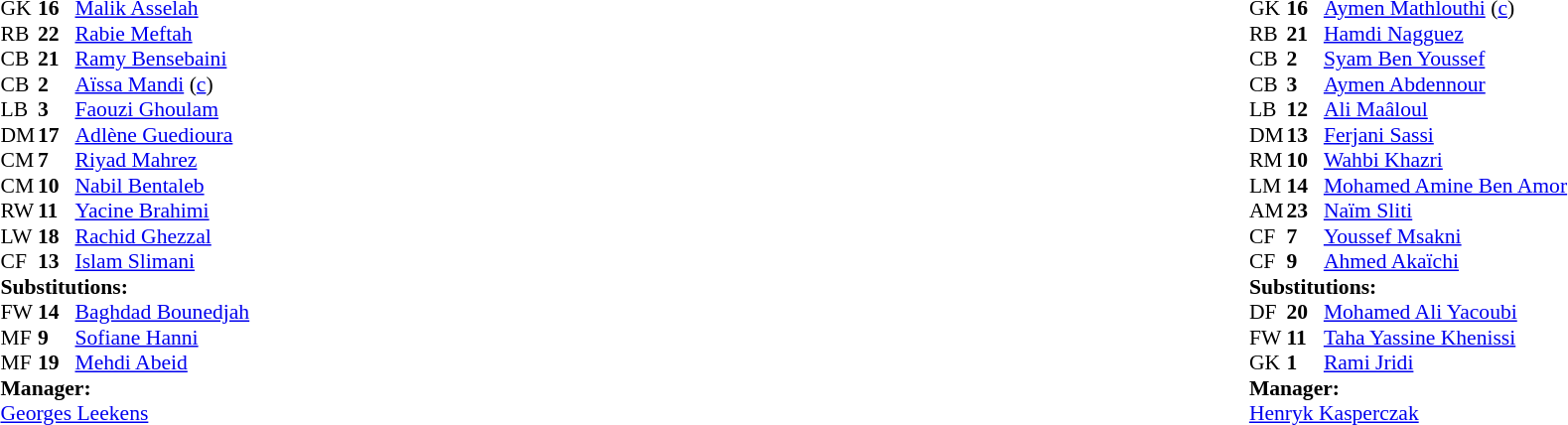<table width="100%">
<tr>
<td valign="top" width="40%"><br><table style="font-size:90%" cellspacing="0" cellpadding="0">
<tr>
<th width=25></th>
<th width=25></th>
</tr>
<tr>
<td>GK</td>
<td><strong>16</strong></td>
<td><a href='#'>Malik Asselah</a></td>
</tr>
<tr>
<td>RB</td>
<td><strong>22</strong></td>
<td><a href='#'>Rabie Meftah</a></td>
<td></td>
</tr>
<tr>
<td>CB</td>
<td><strong>21</strong></td>
<td><a href='#'>Ramy Bensebaini</a></td>
</tr>
<tr>
<td>CB</td>
<td><strong>2</strong></td>
<td><a href='#'>Aïssa Mandi</a> (<a href='#'>c</a>)</td>
</tr>
<tr>
<td>LB</td>
<td><strong>3</strong></td>
<td><a href='#'>Faouzi Ghoulam</a></td>
<td></td>
</tr>
<tr>
<td>DM</td>
<td><strong>17</strong></td>
<td><a href='#'>Adlène Guedioura</a></td>
<td></td>
<td></td>
</tr>
<tr>
<td>CM</td>
<td><strong>7</strong></td>
<td><a href='#'>Riyad Mahrez</a></td>
</tr>
<tr>
<td>CM</td>
<td><strong>10</strong></td>
<td><a href='#'>Nabil Bentaleb</a></td>
</tr>
<tr>
<td>RW</td>
<td><strong>11</strong></td>
<td><a href='#'>Yacine Brahimi</a></td>
<td></td>
<td></td>
</tr>
<tr>
<td>LW</td>
<td><strong>18</strong></td>
<td><a href='#'>Rachid Ghezzal</a></td>
<td></td>
<td></td>
</tr>
<tr>
<td>CF</td>
<td><strong>13</strong></td>
<td><a href='#'>Islam Slimani</a></td>
</tr>
<tr>
<td colspan=3><strong>Substitutions:</strong></td>
</tr>
<tr>
<td>FW</td>
<td><strong>14</strong></td>
<td><a href='#'>Baghdad Bounedjah</a></td>
<td></td>
<td></td>
</tr>
<tr>
<td>MF</td>
<td><strong>9</strong></td>
<td><a href='#'>Sofiane Hanni</a></td>
<td></td>
<td></td>
</tr>
<tr>
<td>MF</td>
<td><strong>19</strong></td>
<td><a href='#'>Mehdi Abeid</a></td>
<td></td>
<td></td>
</tr>
<tr>
<td colspan=3><strong>Manager:</strong></td>
</tr>
<tr>
<td colspan=3> <a href='#'>Georges Leekens</a></td>
</tr>
</table>
</td>
<td valign="top"></td>
<td valign="top" width="50%"><br><table style="font-size:90%; margin:auto" cellspacing="0" cellpadding="0">
<tr>
<th width=25></th>
<th width=25></th>
</tr>
<tr>
<td>GK</td>
<td><strong>16</strong></td>
<td><a href='#'>Aymen Mathlouthi</a> (<a href='#'>c</a>)</td>
<td></td>
<td></td>
</tr>
<tr>
<td>RB</td>
<td><strong>21</strong></td>
<td><a href='#'>Hamdi Nagguez</a></td>
</tr>
<tr>
<td>CB</td>
<td><strong>2</strong></td>
<td><a href='#'>Syam Ben Youssef</a></td>
</tr>
<tr>
<td>CB</td>
<td><strong>3</strong></td>
<td><a href='#'>Aymen Abdennour</a></td>
</tr>
<tr>
<td>LB</td>
<td><strong>12</strong></td>
<td><a href='#'>Ali Maâloul</a></td>
<td></td>
</tr>
<tr>
<td>DM</td>
<td><strong>13</strong></td>
<td><a href='#'>Ferjani Sassi</a></td>
</tr>
<tr>
<td>RM</td>
<td><strong>10</strong></td>
<td><a href='#'>Wahbi Khazri</a></td>
<td></td>
<td></td>
</tr>
<tr>
<td>LM</td>
<td><strong>14</strong></td>
<td><a href='#'>Mohamed Amine Ben Amor</a></td>
</tr>
<tr>
<td>AM</td>
<td><strong>23</strong></td>
<td><a href='#'>Naïm Sliti</a></td>
</tr>
<tr>
<td>CF</td>
<td><strong>7</strong></td>
<td><a href='#'>Youssef Msakni</a></td>
</tr>
<tr>
<td>CF</td>
<td><strong>9</strong></td>
<td><a href='#'>Ahmed Akaïchi</a></td>
<td></td>
<td></td>
</tr>
<tr>
<td colspan=3><strong>Substitutions:</strong></td>
</tr>
<tr>
<td>DF</td>
<td><strong>20</strong></td>
<td><a href='#'>Mohamed Ali Yacoubi</a></td>
<td></td>
<td></td>
</tr>
<tr>
<td>FW</td>
<td><strong>11</strong></td>
<td><a href='#'>Taha Yassine Khenissi</a></td>
<td></td>
<td></td>
</tr>
<tr>
<td>GK</td>
<td><strong>1</strong></td>
<td><a href='#'>Rami Jridi</a></td>
<td></td>
<td></td>
</tr>
<tr>
<td colspan=3><strong>Manager:</strong></td>
</tr>
<tr>
<td colspan=3> <a href='#'>Henryk Kasperczak</a></td>
</tr>
</table>
</td>
</tr>
</table>
